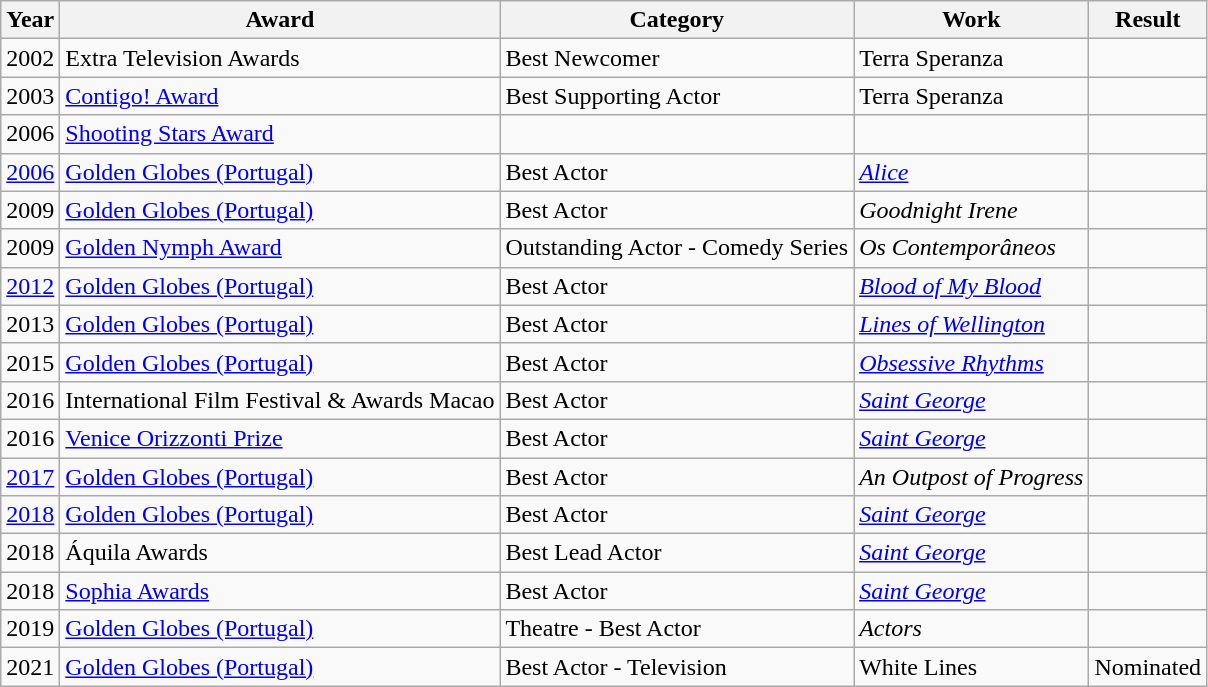<table class="wikitable sortable">
<tr>
<th>Year</th>
<th>Award</th>
<th>Category</th>
<th>Work</th>
<th>Result</th>
</tr>
<tr>
<td>2002</td>
<td>Extra Television Awards</td>
<td>Best Newcomer</td>
<td>Terra Speranza</td>
<td></td>
</tr>
<tr>
<td>2003</td>
<td><a href='#'>Contigo! Award</a></td>
<td>Best Supporting Actor</td>
<td>Terra Speranza</td>
<td></td>
</tr>
<tr>
<td>2006</td>
<td><a href='#'>Shooting Stars Award</a></td>
<td></td>
<td></td>
<td></td>
</tr>
<tr>
<td><a href='#'>2006</a></td>
<td><a href='#'>Golden Globes (Portugal)</a></td>
<td>Best Actor</td>
<td><a href='#'><em>Alice</em></a></td>
<td></td>
</tr>
<tr>
<td>2009</td>
<td><a href='#'>Golden Globes (Portugal)</a></td>
<td>Best Actor</td>
<td><em>Goodnight Irene</em></td>
<td></td>
</tr>
<tr>
<td>2009</td>
<td><a href='#'>Golden Nymph Award</a></td>
<td>Outstanding Actor - Comedy Series</td>
<td><em>Os Contemporâneos</em></td>
<td></td>
</tr>
<tr>
<td><a href='#'>2012</a></td>
<td><a href='#'>Golden Globes (Portugal)</a></td>
<td>Best Actor</td>
<td><a href='#'><em>Blood of My Blood</em></a></td>
<td></td>
</tr>
<tr>
<td>2013</td>
<td><a href='#'>Golden Globes (Portugal)</a></td>
<td>Best Actor</td>
<td><em><a href='#'>Lines of Wellington</a></em></td>
<td></td>
</tr>
<tr>
<td>2015</td>
<td><a href='#'>Golden Globes (Portugal)</a></td>
<td>Best Actor</td>
<td><em><a href='#'>Obsessive Rhythms</a></em></td>
<td></td>
</tr>
<tr>
<td>2016</td>
<td>International Film Festival & Awards Macao</td>
<td>Best Actor</td>
<td><em><a href='#'>Saint George</a></em></td>
<td></td>
</tr>
<tr>
<td>2016</td>
<td><a href='#'>Venice Orizzonti Prize</a></td>
<td>Best Actor</td>
<td><em><a href='#'>Saint George</a></em></td>
<td></td>
</tr>
<tr>
<td><a href='#'>2017</a></td>
<td><a href='#'>Golden Globes (Portugal)</a></td>
<td>Best Actor</td>
<td><em>An Outpost of Progress</em></td>
<td></td>
</tr>
<tr>
<td><a href='#'>2018</a></td>
<td><a href='#'>Golden Globes (Portugal)</a></td>
<td>Best Actor</td>
<td><em><a href='#'>Saint George</a></em></td>
<td></td>
</tr>
<tr>
<td>2018</td>
<td>Áquila Awards</td>
<td>Best Lead Actor</td>
<td><em><a href='#'>Saint George</a></em></td>
<td></td>
</tr>
<tr>
<td>2018</td>
<td><a href='#'>Sophia Awards</a></td>
<td>Best Actor</td>
<td><em><a href='#'>Saint George</a></em></td>
<td></td>
</tr>
<tr>
<td>2019</td>
<td><a href='#'>Golden Globes (Portugal)</a></td>
<td>Theatre - Best Actor</td>
<td><em>Actors</em></td>
<td></td>
</tr>
<tr>
<td>2021</td>
<td><a href='#'>Golden Globes (Portugal)</a></td>
<td>Best Actor - Television</td>
<td>White Lines</td>
<td>Nominated</td>
</tr>
</table>
